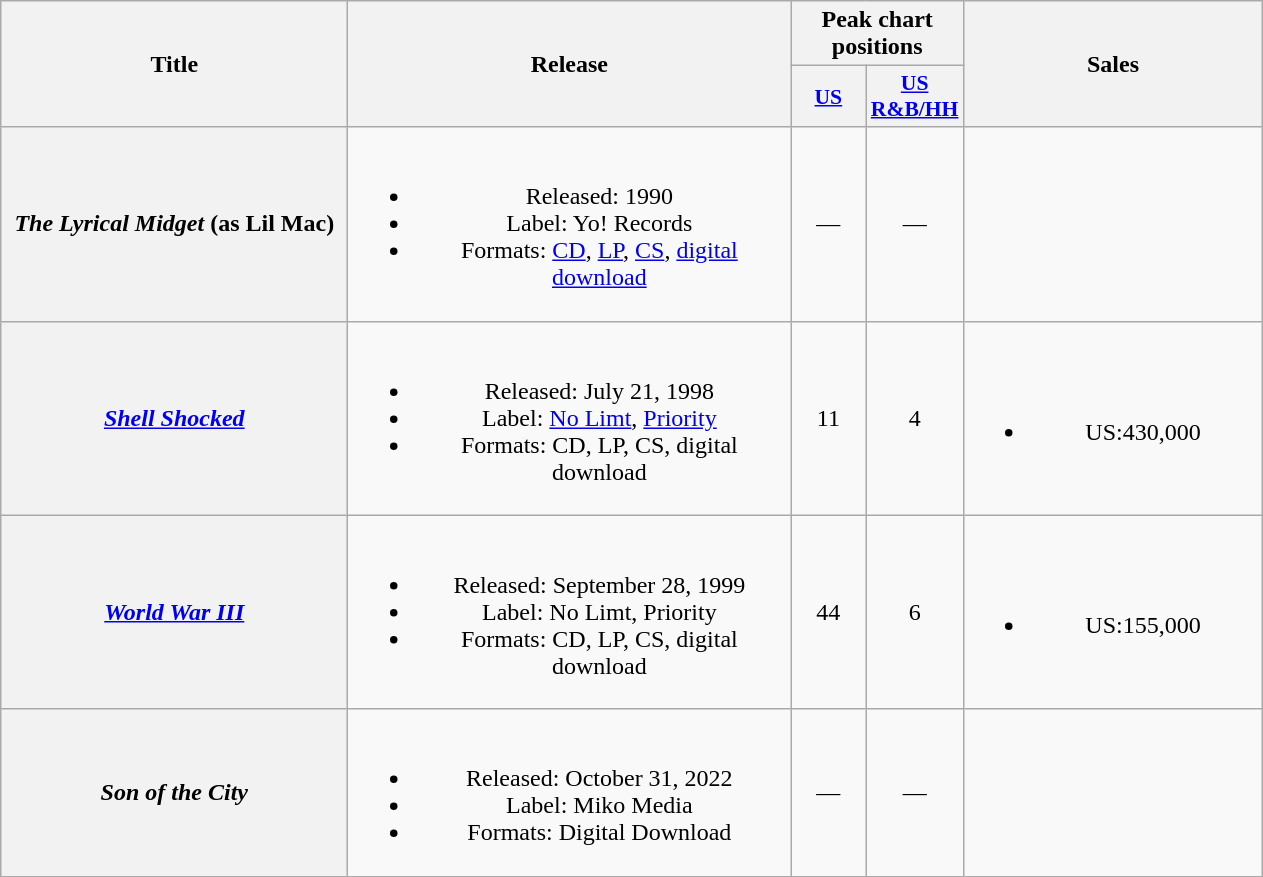<table class="wikitable plainrowheaders" style="text-align:center;">
<tr>
<th scope="col" rowspan="2" style="width:14em;">Title</th>
<th scope="col" rowspan="2" style="width:18em;">Release</th>
<th scope="col" colspan="2">Peak chart positions</th>
<th scope="col" rowspan="2" style="width:12em;">Sales</th>
</tr>
<tr>
<th scope="col" style="width:3em;font-size:90%;"><a href='#'>US</a></th>
<th scope="col" style="width:3em;font-size:90%;"><a href='#'>US<br>R&B/HH</a></th>
</tr>
<tr>
<th scope="row"><em>The Lyrical Midget</em> (as Lil Mac)</th>
<td><br><ul><li>Released: 1990</li><li>Label: Yo! Records</li><li>Formats: <a href='#'>CD</a>, <a href='#'>LP</a>, <a href='#'>CS</a>, <a href='#'>digital download</a></li></ul></td>
<td>—</td>
<td>—</td>
<td></td>
</tr>
<tr>
<th scope="row"><em><a href='#'>Shell Shocked</a></em></th>
<td><br><ul><li>Released: July 21, 1998</li><li>Label: <a href='#'>No Limt</a>, <a href='#'>Priority</a></li><li>Formats: CD, LP, CS, digital download</li></ul></td>
<td>11</td>
<td>4</td>
<td><br><ul><li>US:430,000</li></ul></td>
</tr>
<tr>
<th scope="row"><em><a href='#'>World War III</a></em></th>
<td><br><ul><li>Released: September 28, 1999</li><li>Label: No Limt, Priority</li><li>Formats: CD, LP, CS, digital download</li></ul></td>
<td>44</td>
<td>6</td>
<td><br><ul><li>US:155,000</li></ul></td>
</tr>
<tr>
<th scope="row"><em>Son of the City</em></th>
<td><br><ul><li>Released: October 31, 2022</li><li>Label: Miko Media</li><li>Formats: Digital Download</li></ul></td>
<td>—</td>
<td>—</td>
<td></td>
</tr>
</table>
